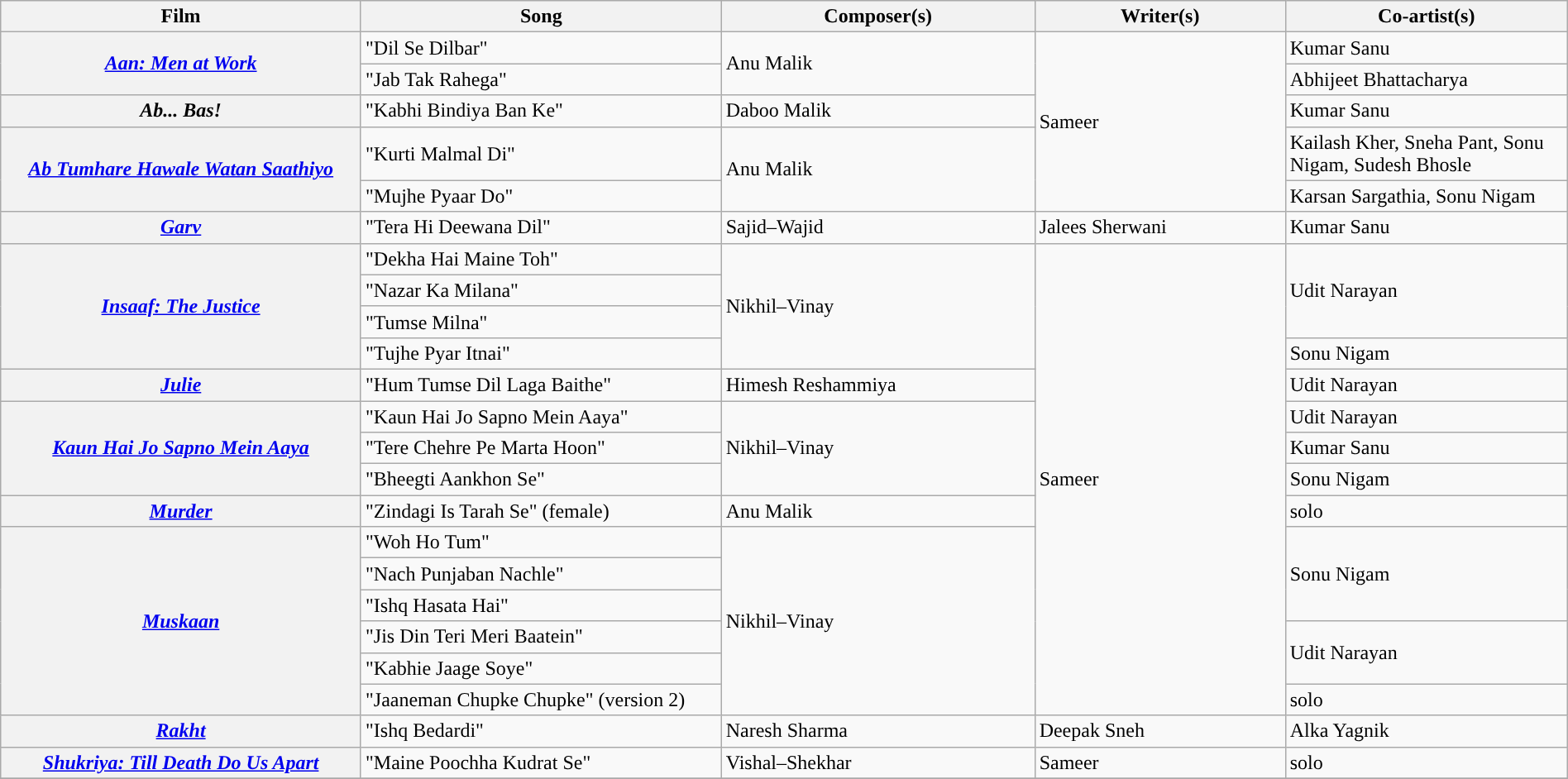<table class="wikitable plainrowheaders" style="width:100%; textcolor:#000">
<tr style="background:#b0e0e66;">
<th scope="col" style="width:23%;"><strong>Film</strong></th>
<th scope="col" style="width:23%;"><strong>Song</strong></th>
<th scope="col" style="width:20%;"><strong>Composer(s)</strong></th>
<th scope="col" style="width:16%;"><strong>Writer(s)</strong></th>
<th scope="col" style="width:18%;"><strong>Co-artist(s)</strong></th>
</tr>
<tr>
<th Rowspan=2><em><a href='#'>Aan: Men at Work</a></em></th>
<td>"Dil Se Dilbar"</td>
<td rowspan=2>Anu Malik</td>
<td rowspan=5>Sameer</td>
<td>Kumar Sanu</td>
</tr>
<tr>
<td>"Jab Tak Rahega"</td>
<td>Abhijeet Bhattacharya</td>
</tr>
<tr>
<th><em>Ab... Bas!</em></th>
<td>"Kabhi Bindiya Ban Ke"</td>
<td>Daboo Malik</td>
<td>Kumar Sanu</td>
</tr>
<tr>
<th Rowspan=2><em><a href='#'>Ab Tumhare Hawale Watan Saathiyo</a></em></th>
<td>"Kurti Malmal Di"</td>
<td rowspan=2>Anu Malik</td>
<td>Kailash Kher, Sneha Pant, Sonu Nigam, Sudesh Bhosle</td>
</tr>
<tr>
<td>"Mujhe Pyaar Do"</td>
<td>Karsan Sargathia, Sonu Nigam</td>
</tr>
<tr>
<th><em><a href='#'>Garv</a></em></th>
<td>"Tera Hi Deewana Dil"</td>
<td>Sajid–Wajid</td>
<td>Jalees Sherwani</td>
<td>Kumar Sanu</td>
</tr>
<tr>
<th Rowspan=4><em><a href='#'>Insaaf: The Justice</a></em></th>
<td>"Dekha Hai Maine Toh"</td>
<td rowspan=4>Nikhil–Vinay</td>
<td Rowspan=15>Sameer</td>
<td rowspan=3>Udit Narayan</td>
</tr>
<tr>
<td>"Nazar Ka Milana"</td>
</tr>
<tr>
<td>"Tumse Milna"</td>
</tr>
<tr>
<td>"Tujhe Pyar Itnai"</td>
<td>Sonu Nigam</td>
</tr>
<tr>
<th><em><a href='#'>Julie</a></em></th>
<td>"Hum Tumse Dil Laga Baithe"</td>
<td>Himesh Reshammiya</td>
<td>Udit Narayan</td>
</tr>
<tr>
<th Rowspan=3><em><a href='#'>Kaun Hai Jo Sapno Mein Aaya</a></em></th>
<td>"Kaun Hai Jo Sapno Mein Aaya"</td>
<td rowspan=3>Nikhil–Vinay</td>
<td>Udit Narayan</td>
</tr>
<tr>
<td>"Tere Chehre Pe Marta Hoon"</td>
<td>Kumar Sanu</td>
</tr>
<tr>
<td>"Bheegti Aankhon Se"</td>
<td>Sonu Nigam</td>
</tr>
<tr>
<th><em><a href='#'>Murder</a></em></th>
<td>"Zindagi Is Tarah Se" (female)</td>
<td>Anu Malik</td>
<td>solo</td>
</tr>
<tr>
<th Rowspan=6><em><a href='#'>Muskaan</a></em></th>
<td>"Woh Ho Tum"</td>
<td rowspan=6>Nikhil–Vinay</td>
<td Rowspan=3>Sonu Nigam</td>
</tr>
<tr>
<td>"Nach Punjaban Nachle"</td>
</tr>
<tr>
<td>"Ishq Hasata Hai"</td>
</tr>
<tr>
<td>"Jis Din Teri Meri Baatein"</td>
<td rowspan=2>Udit Narayan</td>
</tr>
<tr>
<td>"Kabhie Jaage Soye"</td>
</tr>
<tr>
<td>"Jaaneman Chupke Chupke" (version 2)</td>
<td>solo</td>
</tr>
<tr>
<th><em><a href='#'>Rakht</a></em></th>
<td>"Ishq Bedardi"</td>
<td>Naresh Sharma</td>
<td>Deepak Sneh</td>
<td>Alka Yagnik</td>
</tr>
<tr>
<th><em><a href='#'>Shukriya: Till Death Do Us Apart</a></em></th>
<td>"Maine Poochha Kudrat Se"</td>
<td>Vishal–Shekhar</td>
<td>Sameer</td>
<td>solo</td>
</tr>
<tr>
</tr>
</table>
